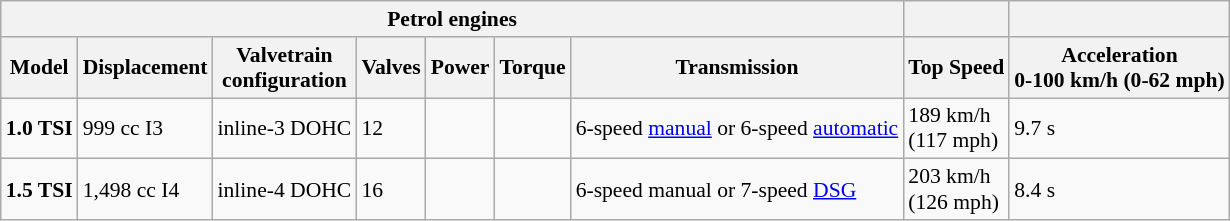<table class="wikitable" style="text-align:left; font-size:90%;">
<tr>
<th colspan="7">Petrol engines</th>
<th></th>
<th></th>
</tr>
<tr>
<th>Model</th>
<th>Displacement</th>
<th><strong>Valvetrain</strong><br><strong>configuration</strong></th>
<th>Valves</th>
<th>Power</th>
<th>Torque</th>
<th>Transmission</th>
<th>Top Speed</th>
<th><strong>Acceleration</strong><br><strong>0-100 km/h (0-62 mph)</strong></th>
</tr>
<tr>
<td><strong>1.0 TSI</strong></td>
<td>999 cc I3</td>
<td>inline-3 DOHC</td>
<td>12</td>
<td></td>
<td></td>
<td>6-speed <a href='#'>manual</a> or 6-speed <a href='#'>automatic</a></td>
<td>189 km/h<br>(117 mph)</td>
<td>9.7 s</td>
</tr>
<tr>
<td><strong>1.5 TSI</strong></td>
<td>1,498 cc I4</td>
<td>inline-4 DOHC</td>
<td>16</td>
<td></td>
<td></td>
<td>6-speed manual or 7-speed <a href='#'>DSG</a></td>
<td>203 km/h<br>(126 mph)</td>
<td>8.4 s</td>
</tr>
</table>
